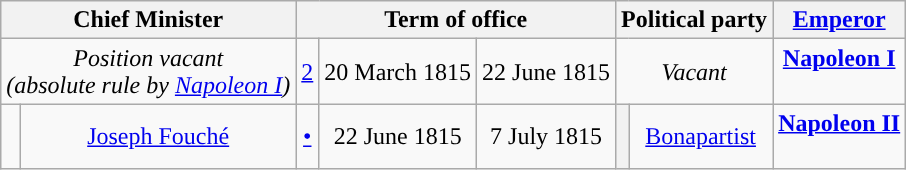<table class="wikitable" style="text-align:center;">
<tr>
<th colspan=2>Chief Minister</th>
<th colspan=3>Term of office</th>
<th colspan=2>Political party</th>
<th><a href='#'>Emperor</a><br></th>
</tr>
<tr>
<td colspan=2><em>Position vacant<br>(absolute rule by <a href='#'>Napoleon I</a>)</em></td>
<td><a href='#'>2</a></td>
<td>20 March 1815</td>
<td>22 June 1815</td>
<td colspan=2><em>Vacant</em></td>
<td><strong><a href='#'>Napoleon I</a></strong><br><br></td>
</tr>
<tr>
<td></td>
<td><a href='#'>Joseph Fouché</a><br></td>
<td><a href='#'>•</a></td>
<td>22 June 1815</td>
<td>7 July 1815</td>
<th style="background:"></th>
<td><a href='#'>Bonapartist</a></td>
<td><strong><a href='#'>Napoleon II</a></strong><br><br></td>
</tr>
</table>
